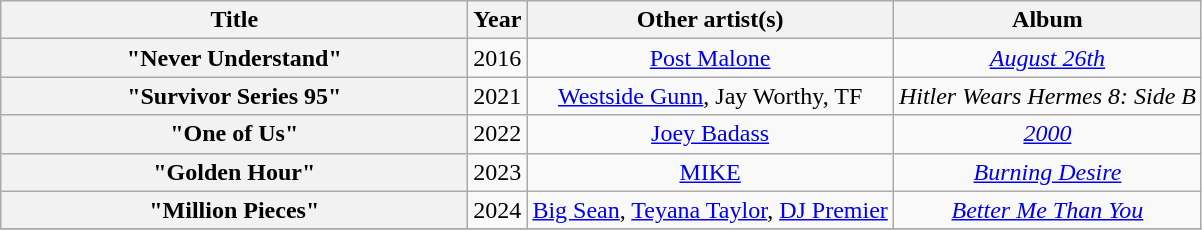<table class="wikitable plainrowheaders" style="text-align:center;">
<tr>
<th scope="col" style="width:19em;">Title</th>
<th scope="col">Year</th>
<th scope="col">Other artist(s)</th>
<th scope="col">Album</th>
</tr>
<tr>
<th scope="row">"Never Understand"</th>
<td>2016</td>
<td><a href='#'>Post Malone</a></td>
<td><em><a href='#'>August 26th</a></em></td>
</tr>
<tr>
<th scope="row">"Survivor Series 95"</th>
<td>2021</td>
<td><a href='#'>Westside Gunn</a>, Jay Worthy, TF</td>
<td><em>Hitler Wears Hermes 8: Side B</em></td>
</tr>
<tr>
<th scope="row">"One of Us"</th>
<td>2022</td>
<td><a href='#'>Joey Badass</a></td>
<td><em><a href='#'>2000</a></em></td>
</tr>
<tr>
<th scope="row">"Golden Hour"</th>
<td>2023</td>
<td><a href='#'> MIKE</a></td>
<td><em><a href='#'>Burning Desire</a></em></td>
</tr>
<tr>
<th scope="row">"Million Pieces"</th>
<td>2024</td>
<td><a href='#'>Big Sean</a>, <a href='#'>Teyana Taylor</a>, <a href='#'>DJ Premier</a></td>
<td><em><a href='#'>Better Me Than You</a></em></td>
</tr>
<tr>
</tr>
</table>
